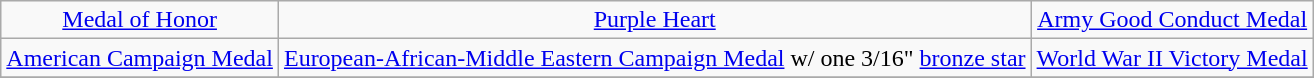<table class="wikitable" style="margin:1em auto; text-align:center;">
<tr>
<td><a href='#'>Medal of Honor</a></td>
<td><a href='#'>Purple Heart</a></td>
<td><a href='#'>Army Good Conduct Medal</a></td>
</tr>
<tr>
<td><a href='#'>American Campaign Medal</a></td>
<td><a href='#'>European-African-Middle Eastern Campaign Medal</a> w/ one 3/16" <a href='#'>bronze star</a></td>
<td><a href='#'>World War II Victory Medal</a></td>
</tr>
<tr>
</tr>
</table>
